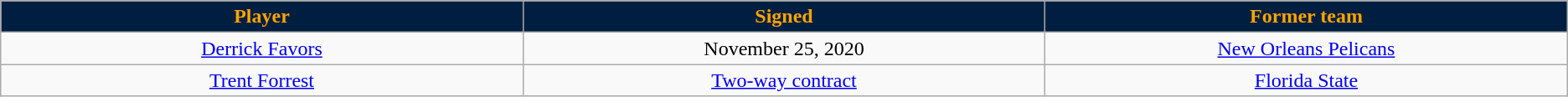<table class="wikitable sortable sortable" style="text-align: center">
<tr>
<th style="background:#001e3f; color:#fca404" width="10%">Player</th>
<th style="background:#001e3f; color:#fca404" width="10%">Signed</th>
<th style="background:#001e3f; color:#fca404" width="10%">Former team</th>
</tr>
<tr style="text-align: center">
<td><a href='#'>Derrick Favors</a></td>
<td>November 25, 2020</td>
<td><a href='#'>New Orleans Pelicans</a></td>
</tr>
<tr style="text-align: center">
<td><a href='#'>Trent Forrest</a></td>
<td><a href='#'>Two-way contract</a></td>
<td><a href='#'>Florida State</a></td>
</tr>
</table>
